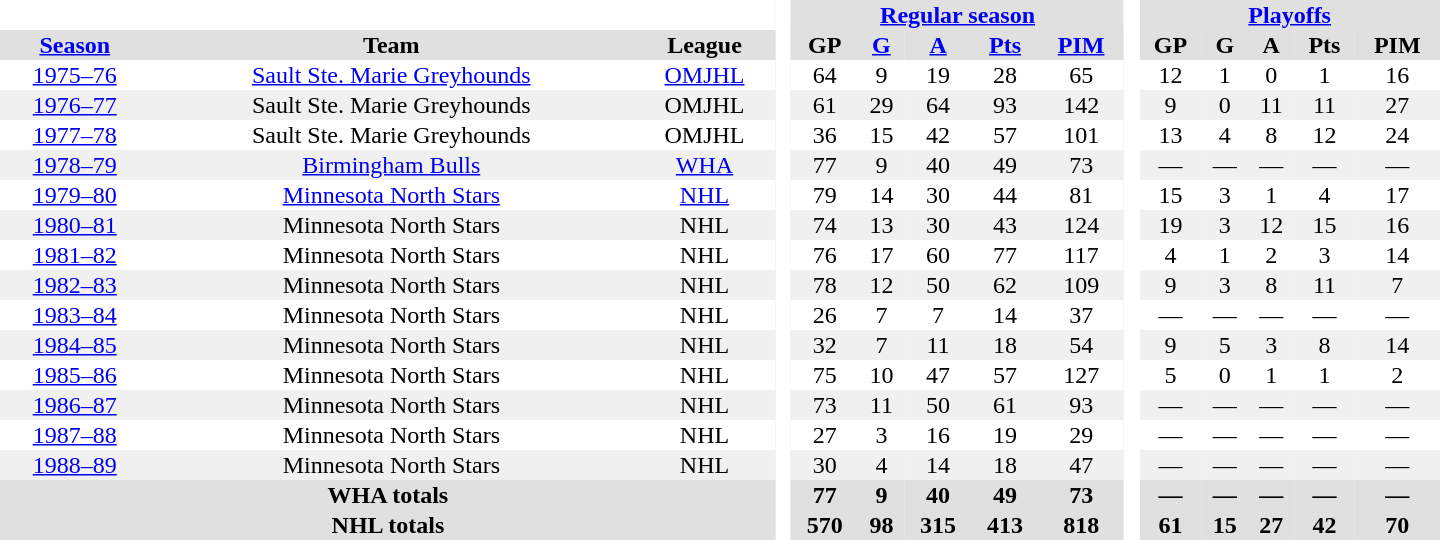<table border="0" cellpadding="1" cellspacing="0" style="text-align:center; width:60em">
<tr bgcolor="#e0e0e0">
<th colspan="3" bgcolor="#ffffff"> </th>
<th rowspan="99" bgcolor="#ffffff"> </th>
<th colspan="5"><a href='#'>Regular season</a></th>
<th rowspan="99" bgcolor="#ffffff"> </th>
<th colspan="5"><a href='#'>Playoffs</a></th>
</tr>
<tr bgcolor="#e0e0e0">
<th><a href='#'>Season</a></th>
<th>Team</th>
<th>League</th>
<th>GP</th>
<th><a href='#'>G</a></th>
<th><a href='#'>A</a></th>
<th><a href='#'>Pts</a></th>
<th><a href='#'>PIM</a></th>
<th>GP</th>
<th>G</th>
<th>A</th>
<th>Pts</th>
<th>PIM</th>
</tr>
<tr>
<td><a href='#'>1975–76</a></td>
<td><a href='#'>Sault Ste. Marie Greyhounds</a></td>
<td><a href='#'>OMJHL</a></td>
<td>64</td>
<td>9</td>
<td>19</td>
<td>28</td>
<td>65</td>
<td>12</td>
<td>1</td>
<td>0</td>
<td>1</td>
<td>16</td>
</tr>
<tr bgcolor="#f0f0f0">
<td><a href='#'>1976–77</a></td>
<td>Sault Ste. Marie Greyhounds</td>
<td>OMJHL</td>
<td>61</td>
<td>29</td>
<td>64</td>
<td>93</td>
<td>142</td>
<td>9</td>
<td>0</td>
<td>11</td>
<td>11</td>
<td>27</td>
</tr>
<tr>
<td><a href='#'>1977–78</a></td>
<td>Sault Ste. Marie Greyhounds</td>
<td>OMJHL</td>
<td>36</td>
<td>15</td>
<td>42</td>
<td>57</td>
<td>101</td>
<td>13</td>
<td>4</td>
<td>8</td>
<td>12</td>
<td>24</td>
</tr>
<tr bgcolor="#f0f0f0">
<td><a href='#'>1978–79</a></td>
<td><a href='#'>Birmingham Bulls</a></td>
<td><a href='#'>WHA</a></td>
<td>77</td>
<td>9</td>
<td>40</td>
<td>49</td>
<td>73</td>
<td>—</td>
<td>—</td>
<td>—</td>
<td>—</td>
<td>—</td>
</tr>
<tr>
<td><a href='#'>1979–80</a></td>
<td><a href='#'>Minnesota North Stars</a></td>
<td><a href='#'>NHL</a></td>
<td>79</td>
<td>14</td>
<td>30</td>
<td>44</td>
<td>81</td>
<td>15</td>
<td>3</td>
<td>1</td>
<td>4</td>
<td>17</td>
</tr>
<tr bgcolor="#f0f0f0">
<td><a href='#'>1980–81</a></td>
<td>Minnesota North Stars</td>
<td>NHL</td>
<td>74</td>
<td>13</td>
<td>30</td>
<td>43</td>
<td>124</td>
<td>19</td>
<td>3</td>
<td>12</td>
<td>15</td>
<td>16</td>
</tr>
<tr>
<td><a href='#'>1981–82</a></td>
<td>Minnesota North Stars</td>
<td>NHL</td>
<td>76</td>
<td>17</td>
<td>60</td>
<td>77</td>
<td>117</td>
<td>4</td>
<td>1</td>
<td>2</td>
<td>3</td>
<td>14</td>
</tr>
<tr bgcolor="#f0f0f0">
<td><a href='#'>1982–83</a></td>
<td>Minnesota North Stars</td>
<td>NHL</td>
<td>78</td>
<td>12</td>
<td>50</td>
<td>62</td>
<td>109</td>
<td>9</td>
<td>3</td>
<td>8</td>
<td>11</td>
<td>7</td>
</tr>
<tr>
<td><a href='#'>1983–84</a></td>
<td>Minnesota North Stars</td>
<td>NHL</td>
<td>26</td>
<td>7</td>
<td>7</td>
<td>14</td>
<td>37</td>
<td>—</td>
<td>—</td>
<td>—</td>
<td>—</td>
<td>—</td>
</tr>
<tr bgcolor="#f0f0f0">
<td><a href='#'>1984–85</a></td>
<td>Minnesota North Stars</td>
<td>NHL</td>
<td>32</td>
<td>7</td>
<td>11</td>
<td>18</td>
<td>54</td>
<td>9</td>
<td>5</td>
<td>3</td>
<td>8</td>
<td>14</td>
</tr>
<tr>
<td><a href='#'>1985–86</a></td>
<td>Minnesota North Stars</td>
<td>NHL</td>
<td>75</td>
<td>10</td>
<td>47</td>
<td>57</td>
<td>127</td>
<td>5</td>
<td>0</td>
<td>1</td>
<td>1</td>
<td>2</td>
</tr>
<tr bgcolor="#f0f0f0">
<td><a href='#'>1986–87</a></td>
<td>Minnesota North Stars</td>
<td>NHL</td>
<td>73</td>
<td>11</td>
<td>50</td>
<td>61</td>
<td>93</td>
<td>—</td>
<td>—</td>
<td>—</td>
<td>—</td>
<td>—</td>
</tr>
<tr>
<td><a href='#'>1987–88</a></td>
<td>Minnesota North Stars</td>
<td>NHL</td>
<td>27</td>
<td>3</td>
<td>16</td>
<td>19</td>
<td>29</td>
<td>—</td>
<td>—</td>
<td>—</td>
<td>—</td>
<td>—</td>
</tr>
<tr bgcolor="#f0f0f0">
<td><a href='#'>1988–89</a></td>
<td>Minnesota North Stars</td>
<td>NHL</td>
<td>30</td>
<td>4</td>
<td>14</td>
<td>18</td>
<td>47</td>
<td>—</td>
<td>—</td>
<td>—</td>
<td>—</td>
<td>—</td>
</tr>
<tr bgcolor="#e0e0e0">
<th colspan="3">WHA totals</th>
<th>77</th>
<th>9</th>
<th>40</th>
<th>49</th>
<th>73</th>
<th>—</th>
<th>—</th>
<th>—</th>
<th>—</th>
<th>—</th>
</tr>
<tr bgcolor="#e0e0e0">
<th colspan="3">NHL totals</th>
<th>570</th>
<th>98</th>
<th>315</th>
<th>413</th>
<th>818</th>
<th>61</th>
<th>15</th>
<th>27</th>
<th>42</th>
<th>70</th>
</tr>
</table>
